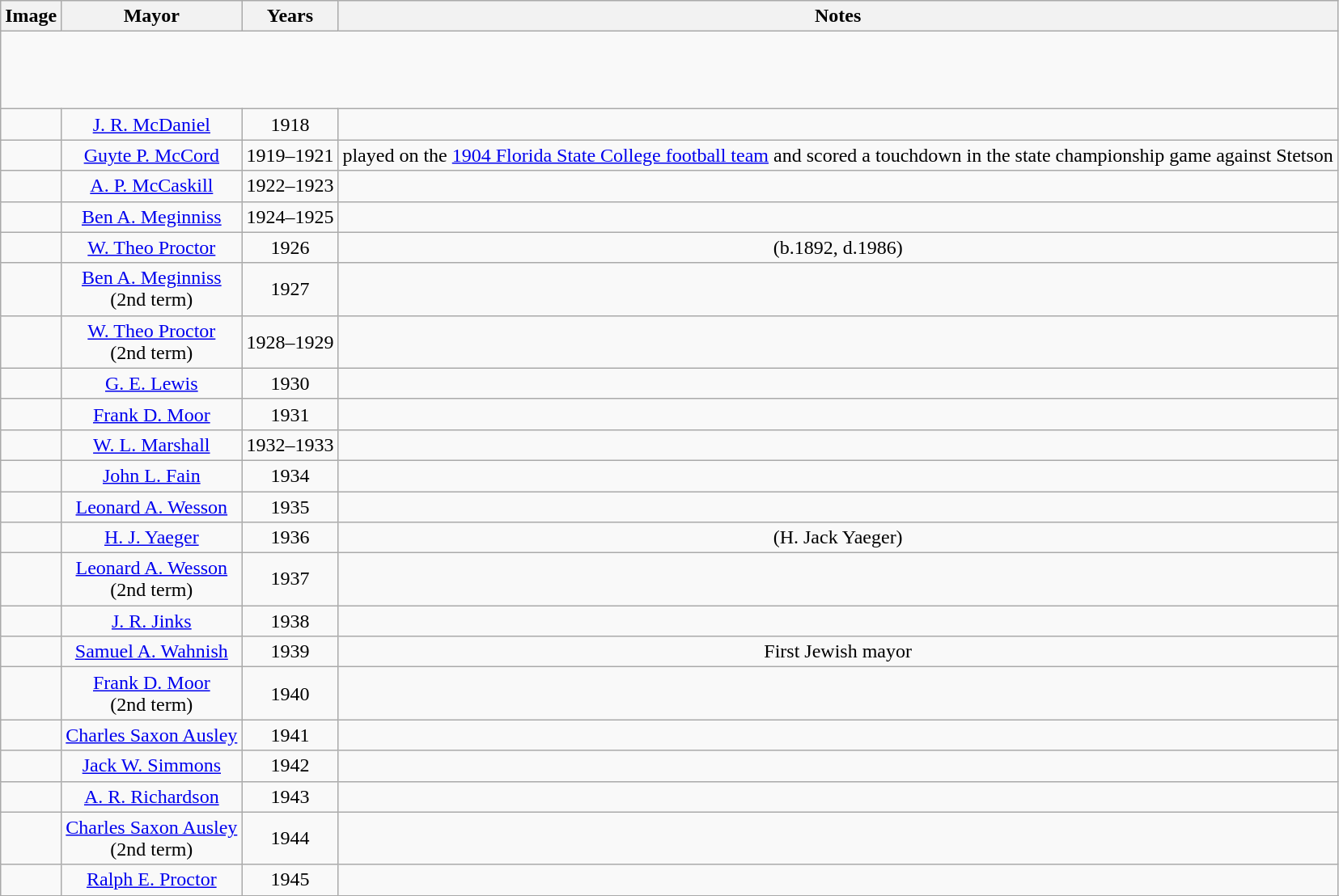<table class="wikitable" style="text-align:center">
<tr>
<th>Image</th>
<th>Mayor</th>
<th>Years</th>
<th>Notes</th>
</tr>
<tr style="height:4em">
</tr>
<tr>
<td></td>
<td><a href='#'>J. R. McDaniel</a></td>
<td>1918</td>
<td></td>
</tr>
<tr>
<td></td>
<td><a href='#'>Guyte P. McCord</a></td>
<td>1919–1921</td>
<td>played on the <a href='#'>1904 Florida State College football team</a> and scored a touchdown in the state championship game against Stetson</td>
</tr>
<tr>
<td></td>
<td><a href='#'>A. P. McCaskill</a></td>
<td>1922–1923</td>
<td></td>
</tr>
<tr>
<td></td>
<td><a href='#'>Ben A. Meginniss</a></td>
<td>1924–1925</td>
<td></td>
</tr>
<tr>
<td></td>
<td><a href='#'>W. Theo Proctor</a></td>
<td>1926</td>
<td>(b.1892, d.1986)</td>
</tr>
<tr>
<td></td>
<td><a href='#'>Ben A. Meginniss</a><br> (2nd term)</td>
<td>1927</td>
<td></td>
</tr>
<tr>
<td></td>
<td><a href='#'>W. Theo Proctor</a><br> (2nd term)</td>
<td>1928–1929</td>
<td></td>
</tr>
<tr>
<td></td>
<td><a href='#'>G. E. Lewis</a></td>
<td>1930</td>
<td></td>
</tr>
<tr>
<td></td>
<td><a href='#'>Frank D. Moor</a></td>
<td>1931</td>
<td></td>
</tr>
<tr>
<td></td>
<td><a href='#'>W. L. Marshall</a></td>
<td>1932–1933</td>
<td></td>
</tr>
<tr>
<td></td>
<td><a href='#'>John L. Fain</a></td>
<td>1934</td>
<td></td>
</tr>
<tr>
<td></td>
<td><a href='#'>Leonard A. Wesson</a></td>
<td>1935</td>
<td></td>
</tr>
<tr>
<td></td>
<td><a href='#'>H. J. Yaeger</a></td>
<td>1936</td>
<td> (H. Jack Yaeger)</td>
</tr>
<tr>
<td></td>
<td><a href='#'>Leonard A. Wesson</a><br> (2nd term)</td>
<td>1937</td>
<td></td>
</tr>
<tr>
<td></td>
<td><a href='#'>J. R. Jinks</a></td>
<td>1938</td>
<td></td>
</tr>
<tr>
<td></td>
<td><a href='#'>Samuel A. Wahnish</a></td>
<td>1939</td>
<td>First Jewish mayor</td>
</tr>
<tr>
<td></td>
<td><a href='#'>Frank D. Moor</a><br> (2nd term)</td>
<td>1940</td>
<td></td>
</tr>
<tr>
<td></td>
<td><a href='#'>Charles Saxon Ausley</a></td>
<td>1941</td>
<td></td>
</tr>
<tr>
<td></td>
<td><a href='#'>Jack W. Simmons</a></td>
<td>1942</td>
<td></td>
</tr>
<tr>
<td></td>
<td><a href='#'>A. R. Richardson</a></td>
<td>1943</td>
<td></td>
</tr>
<tr>
<td></td>
<td><a href='#'>Charles Saxon Ausley</a><br> (2nd term)</td>
<td>1944</td>
<td></td>
</tr>
<tr>
<td></td>
<td><a href='#'>Ralph E. Proctor</a></td>
<td>1945</td>
<td></td>
</tr>
<tr>
</tr>
</table>
